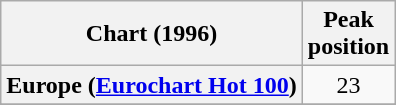<table class="wikitable sortable plainrowheaders" style="text-align:center">
<tr>
<th>Chart (1996)</th>
<th>Peak<br>position</th>
</tr>
<tr>
<th scope="row">Europe (<a href='#'>Eurochart Hot 100</a>)</th>
<td>23</td>
</tr>
<tr>
</tr>
<tr>
</tr>
<tr>
</tr>
<tr>
</tr>
<tr>
</tr>
</table>
